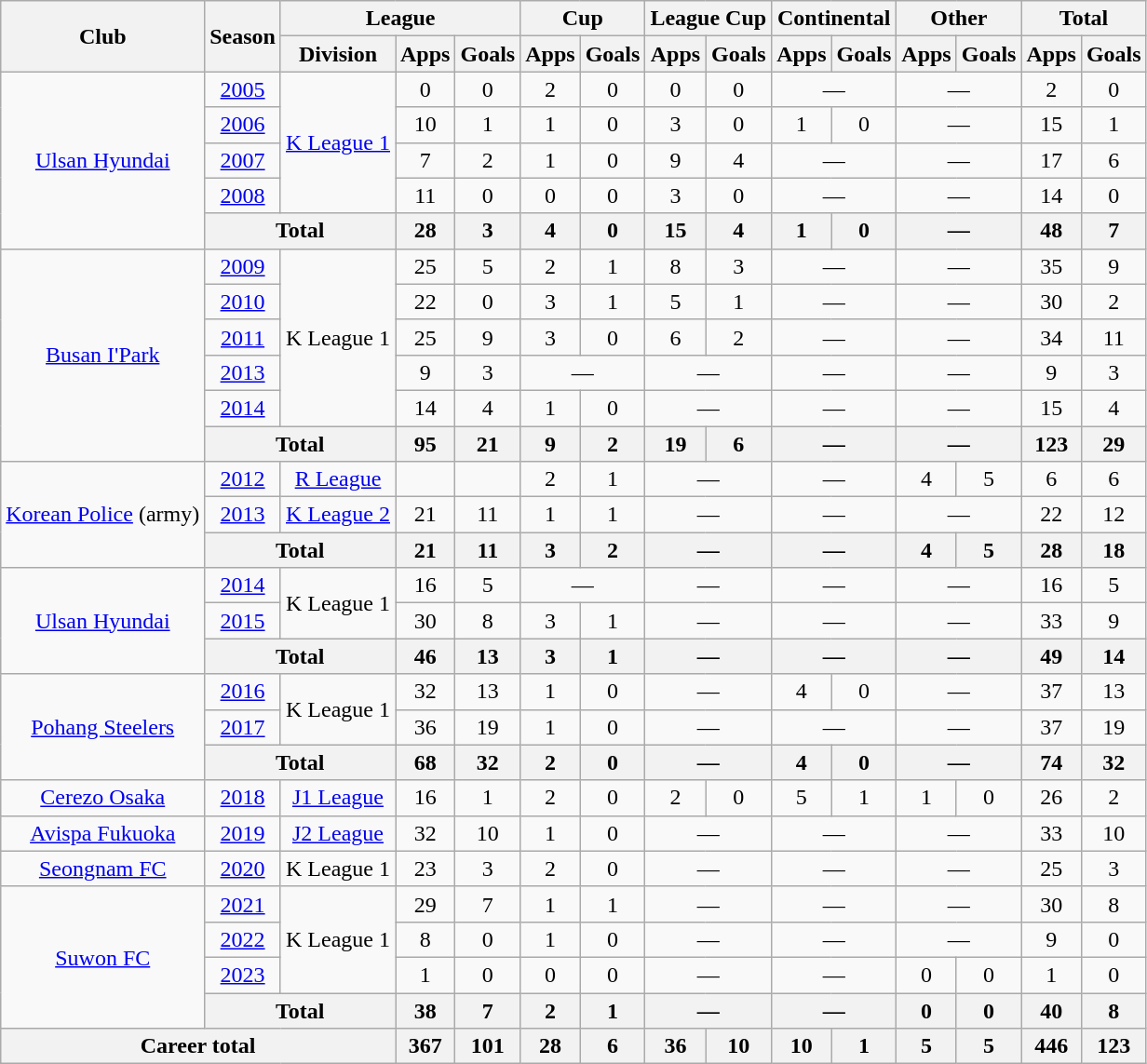<table class="wikitable" style="text-align:center">
<tr>
<th rowspan=2>Club</th>
<th rowspan=2>Season</th>
<th colspan=3>League</th>
<th colspan=2>Cup</th>
<th colspan=2>League Cup</th>
<th colspan=2>Continental</th>
<th colspan=2>Other</th>
<th colspan=2>Total</th>
</tr>
<tr>
<th>Division</th>
<th>Apps</th>
<th>Goals</th>
<th>Apps</th>
<th>Goals</th>
<th>Apps</th>
<th>Goals</th>
<th>Apps</th>
<th>Goals</th>
<th>Apps</th>
<th>Goals</th>
<th>Apps</th>
<th>Goals</th>
</tr>
<tr>
<td rowspan="5"><a href='#'>Ulsan Hyundai</a></td>
<td><a href='#'>2005</a></td>
<td rowspan="4"><a href='#'>K League 1</a></td>
<td>0</td>
<td>0</td>
<td>2</td>
<td>0</td>
<td>0</td>
<td>0</td>
<td colspan="2">—</td>
<td colspan="2">—</td>
<td>2</td>
<td>0</td>
</tr>
<tr>
<td><a href='#'>2006</a></td>
<td>10</td>
<td>1</td>
<td>1</td>
<td>0</td>
<td>3</td>
<td>0</td>
<td>1</td>
<td>0</td>
<td colspan="2">—</td>
<td>15</td>
<td>1</td>
</tr>
<tr>
<td><a href='#'>2007</a></td>
<td>7</td>
<td>2</td>
<td>1</td>
<td>0</td>
<td>9</td>
<td>4</td>
<td colspan="2">—</td>
<td colspan="2">—</td>
<td>17</td>
<td>6</td>
</tr>
<tr>
<td><a href='#'>2008</a></td>
<td>11</td>
<td>0</td>
<td>0</td>
<td>0</td>
<td>3</td>
<td>0</td>
<td colspan="2">—</td>
<td colspan="2">—</td>
<td>14</td>
<td>0</td>
</tr>
<tr>
<th colspan=2>Total</th>
<th>28</th>
<th>3</th>
<th>4</th>
<th>0</th>
<th>15</th>
<th>4</th>
<th>1</th>
<th>0</th>
<th colspan="2">—</th>
<th>48</th>
<th>7</th>
</tr>
<tr>
<td rowspan="6"><a href='#'>Busan I'Park</a></td>
<td><a href='#'>2009</a></td>
<td rowspan="5">K League 1</td>
<td>25</td>
<td>5</td>
<td>2</td>
<td>1</td>
<td>8</td>
<td>3</td>
<td colspan="2">—</td>
<td colspan="2">—</td>
<td>35</td>
<td>9</td>
</tr>
<tr>
<td><a href='#'>2010</a></td>
<td>22</td>
<td>0</td>
<td>3</td>
<td>1</td>
<td>5</td>
<td>1</td>
<td colspan="2">—</td>
<td colspan="2">—</td>
<td>30</td>
<td>2</td>
</tr>
<tr>
<td><a href='#'>2011</a></td>
<td>25</td>
<td>9</td>
<td>3</td>
<td>0</td>
<td>6</td>
<td>2</td>
<td colspan="2">—</td>
<td colspan="2">—</td>
<td>34</td>
<td>11</td>
</tr>
<tr>
<td><a href='#'>2013</a></td>
<td>9</td>
<td>3</td>
<td colspan="2">—</td>
<td colspan="2">—</td>
<td colspan="2">—</td>
<td colspan="2">—</td>
<td>9</td>
<td>3</td>
</tr>
<tr>
<td><a href='#'>2014</a></td>
<td>14</td>
<td>4</td>
<td>1</td>
<td>0</td>
<td colspan="2">—</td>
<td colspan="2">—</td>
<td colspan="2">—</td>
<td>15</td>
<td>4</td>
</tr>
<tr>
<th colspan=2>Total</th>
<th>95</th>
<th>21</th>
<th>9</th>
<th>2</th>
<th>19</th>
<th>6</th>
<th colspan="2">—</th>
<th colspan="2">—</th>
<th>123</th>
<th>29</th>
</tr>
<tr>
<td rowspan="3"><a href='#'>Korean Police</a> (army)</td>
<td><a href='#'>2012</a></td>
<td><a href='#'>R League</a></td>
<td></td>
<td></td>
<td>2</td>
<td>1</td>
<td colspan="2">—</td>
<td colspan="2">—</td>
<td>4</td>
<td>5</td>
<td>6</td>
<td>6</td>
</tr>
<tr>
<td><a href='#'>2013</a></td>
<td><a href='#'>K League 2</a></td>
<td>21</td>
<td>11</td>
<td>1</td>
<td>1</td>
<td colspan="2">—</td>
<td colspan="2">—</td>
<td colspan="2">—</td>
<td>22</td>
<td>12</td>
</tr>
<tr>
<th colspan=2>Total</th>
<th>21</th>
<th>11</th>
<th>3</th>
<th>2</th>
<th colspan="2">—</th>
<th colspan="2">—</th>
<th>4</th>
<th>5</th>
<th>28</th>
<th>18</th>
</tr>
<tr>
<td rowspan="3"><a href='#'>Ulsan Hyundai</a></td>
<td><a href='#'>2014</a></td>
<td rowspan="2">K League 1</td>
<td>16</td>
<td>5</td>
<td colspan="2">—</td>
<td colspan="2">—</td>
<td colspan="2">—</td>
<td colspan="2">—</td>
<td>16</td>
<td>5</td>
</tr>
<tr>
<td><a href='#'>2015</a></td>
<td>30</td>
<td>8</td>
<td>3</td>
<td>1</td>
<td colspan="2">—</td>
<td colspan="2">—</td>
<td colspan="2">—</td>
<td>33</td>
<td>9</td>
</tr>
<tr>
<th colspan=2>Total</th>
<th>46</th>
<th>13</th>
<th>3</th>
<th>1</th>
<th colspan="2">—</th>
<th colspan="2">—</th>
<th colspan="2">—</th>
<th>49</th>
<th>14</th>
</tr>
<tr>
<td rowspan="3"><a href='#'>Pohang Steelers</a></td>
<td><a href='#'>2016</a></td>
<td rowspan="2">K League 1</td>
<td>32</td>
<td>13</td>
<td>1</td>
<td>0</td>
<td colspan="2">—</td>
<td>4</td>
<td>0</td>
<td colspan="2">—</td>
<td>37</td>
<td>13</td>
</tr>
<tr>
<td><a href='#'>2017</a></td>
<td>36</td>
<td>19</td>
<td>1</td>
<td>0</td>
<td colspan="2">—</td>
<td colspan="2">—</td>
<td colspan="2">—</td>
<td>37</td>
<td>19</td>
</tr>
<tr>
<th colspan=2>Total</th>
<th>68</th>
<th>32</th>
<th>2</th>
<th>0</th>
<th colspan="2">—</th>
<th>4</th>
<th>0</th>
<th colspan="2">—</th>
<th>74</th>
<th>32</th>
</tr>
<tr>
<td><a href='#'>Cerezo Osaka</a></td>
<td><a href='#'>2018</a></td>
<td><a href='#'>J1 League</a></td>
<td>16</td>
<td>1</td>
<td>2</td>
<td>0</td>
<td>2</td>
<td>0</td>
<td>5</td>
<td>1</td>
<td>1</td>
<td>0</td>
<td>26</td>
<td>2</td>
</tr>
<tr>
<td><a href='#'>Avispa Fukuoka</a></td>
<td><a href='#'>2019</a></td>
<td><a href='#'>J2 League</a></td>
<td>32</td>
<td>10</td>
<td>1</td>
<td>0</td>
<td colspan="2">—</td>
<td colspan="2">—</td>
<td colspan="2">—</td>
<td>33</td>
<td>10</td>
</tr>
<tr>
<td><a href='#'>Seongnam FC</a></td>
<td><a href='#'>2020</a></td>
<td>K League 1</td>
<td>23</td>
<td>3</td>
<td>2</td>
<td>0</td>
<td colspan="2">—</td>
<td colspan="2">—</td>
<td colspan="2">—</td>
<td>25</td>
<td>3</td>
</tr>
<tr>
<td rowspan="4"><a href='#'>Suwon FC</a></td>
<td><a href='#'>2021</a></td>
<td rowspan="3">K League 1</td>
<td>29</td>
<td>7</td>
<td>1</td>
<td>1</td>
<td colspan="2">—</td>
<td colspan="2">—</td>
<td colspan="2">—</td>
<td>30</td>
<td>8</td>
</tr>
<tr>
<td><a href='#'>2022</a></td>
<td>8</td>
<td>0</td>
<td>1</td>
<td>0</td>
<td colspan="2">—</td>
<td colspan="2">—</td>
<td colspan="2">—</td>
<td>9</td>
<td>0</td>
</tr>
<tr>
<td><a href='#'>2023</a></td>
<td>1</td>
<td>0</td>
<td>0</td>
<td>0</td>
<td colspan="2">—</td>
<td colspan="2">—</td>
<td>0</td>
<td>0</td>
<td>1</td>
<td>0</td>
</tr>
<tr>
<th colspan=2>Total</th>
<th>38</th>
<th>7</th>
<th>2</th>
<th>1</th>
<th colspan="2">—</th>
<th colspan="2">—</th>
<th>0</th>
<th>0</th>
<th>40</th>
<th>8</th>
</tr>
<tr>
<th colspan=3>Career total</th>
<th>367</th>
<th>101</th>
<th>28</th>
<th>6</th>
<th>36</th>
<th>10</th>
<th>10</th>
<th>1</th>
<th>5</th>
<th>5</th>
<th>446</th>
<th>123</th>
</tr>
</table>
